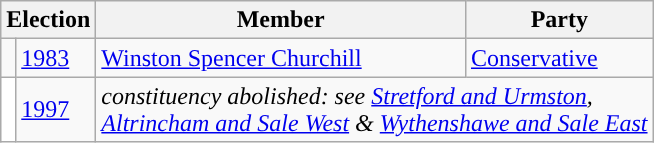<table class="wikitable">
<tr>
<th colspan="2">Election</th>
<th>Member</th>
<th>Party</th>
</tr>
<tr>
<td style="color:inherit;background-color: "></td>
<td><a href='#'>1983</a></td>
<td><a href='#'>Winston Spencer Churchill</a></td>
<td><a href='#'>Conservative</a></td>
</tr>
<tr>
<td style="color:inherit;background-color: white"></td>
<td><a href='#'>1997</a></td>
<td colspan="2"><em>constituency abolished: see <a href='#'>Stretford and Urmston</a>, <br><a href='#'>Altrincham and Sale West</a> & <a href='#'>Wythenshawe and Sale East</a></em></td>
</tr>
</table>
